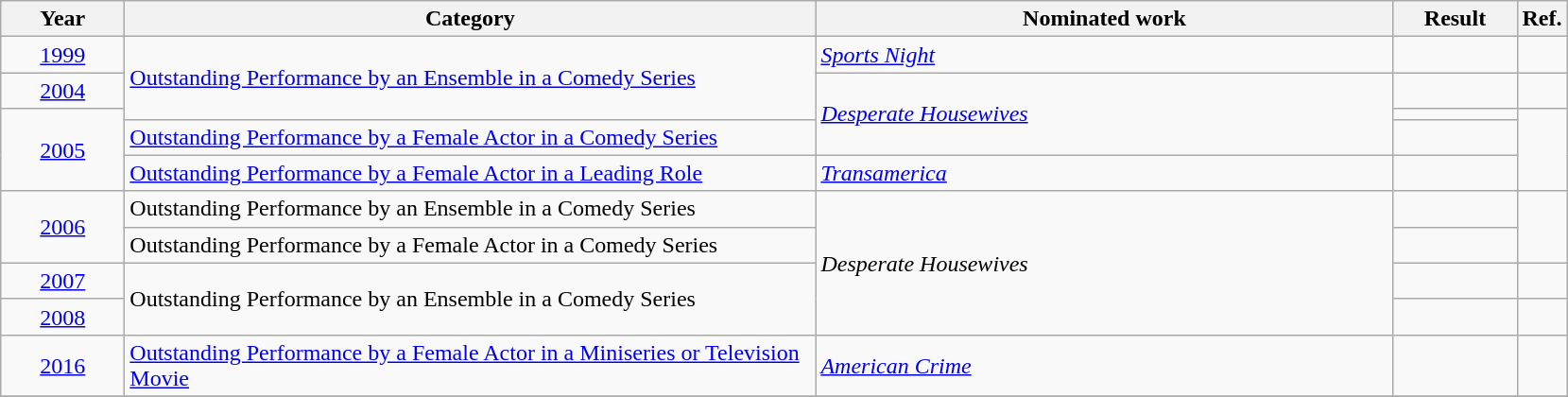<table class=wikitable>
<tr>
<th scope="col" style="width:5em;">Year</th>
<th scope="col" style="width:30em;">Category</th>
<th scope="col" style="width:25em;">Nominated work</th>
<th scope="col" style="width:5em;">Result</th>
<th>Ref.</th>
</tr>
<tr>
<td style="text-align:center;"><a href='#'>1999</a></td>
<td rowspan=3><a href='#'>Outstanding Performance by an Ensemble in a Comedy Series</a></td>
<td><em><a href='#'>Sports Night</a></em></td>
<td></td>
<td></td>
</tr>
<tr>
<td style="text-align:center;"><a href='#'>2004</a></td>
<td rowspan=3><em><a href='#'>Desperate Housewives</a></em></td>
<td></td>
<td></td>
</tr>
<tr>
<td style="text-align:center;", rowspan=3><a href='#'>2005</a></td>
<td></td>
<td rowspan=3></td>
</tr>
<tr>
<td><a href='#'>Outstanding Performance by a Female Actor in a Comedy Series</a></td>
<td></td>
</tr>
<tr>
<td><a href='#'>Outstanding Performance by a Female Actor in a Leading Role</a></td>
<td><em><a href='#'>Transamerica</a></em></td>
<td></td>
</tr>
<tr>
<td style="text-align:center;", rowspan=2><a href='#'>2006</a></td>
<td>Outstanding Performance by an Ensemble in a Comedy Series</td>
<td rowspan=4><em>Desperate Housewives</em></td>
<td></td>
<td rowspan=2></td>
</tr>
<tr>
<td>Outstanding Performance by a Female Actor in a Comedy Series</td>
<td></td>
</tr>
<tr>
<td style="text-align:center;"><a href='#'>2007</a></td>
<td rowspan=2>Outstanding Performance by an Ensemble in a Comedy Series</td>
<td></td>
<td></td>
</tr>
<tr>
<td style="text-align:center;"><a href='#'>2008</a></td>
<td></td>
<td></td>
</tr>
<tr>
<td style="text-align:center;"><a href='#'>2016</a></td>
<td><a href='#'>Outstanding Performance by a Female Actor in a Miniseries or Television Movie</a></td>
<td><em><a href='#'>American Crime</a></em></td>
<td></td>
<td></td>
</tr>
<tr>
</tr>
</table>
